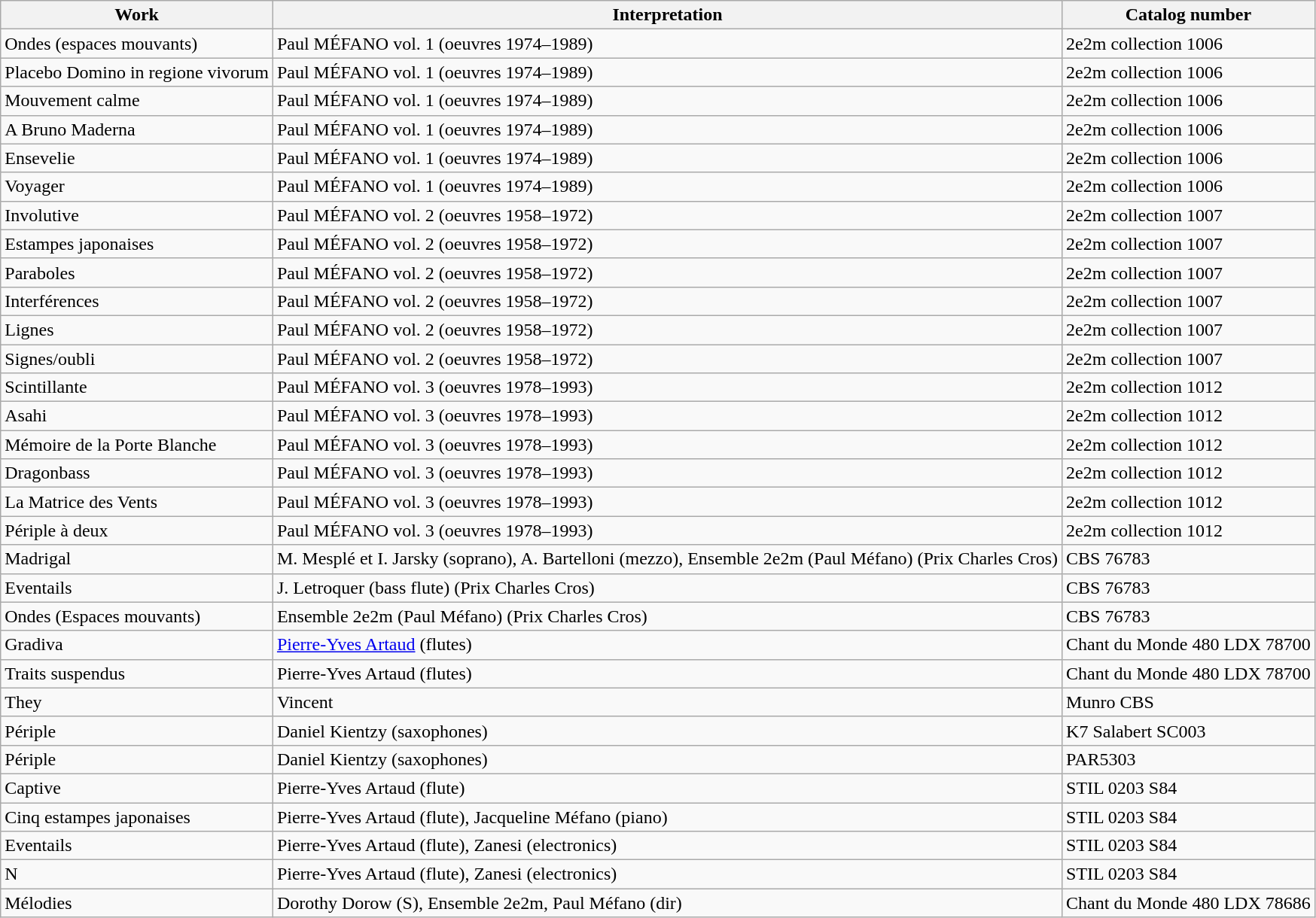<table class="wikitable">
<tr>
<th>Work</th>
<th>Interpretation</th>
<th>Catalog number</th>
</tr>
<tr>
<td>Ondes (espaces mouvants)</td>
<td>Paul MÉFANO vol. 1 (oeuvres 1974–1989)</td>
<td>2e2m collection 1006</td>
</tr>
<tr>
<td>Placebo Domino in regione vivorum</td>
<td>Paul MÉFANO vol. 1 (oeuvres 1974–1989)</td>
<td>2e2m collection 1006</td>
</tr>
<tr>
<td>Mouvement calme</td>
<td>Paul MÉFANO vol. 1 (oeuvres 1974–1989)</td>
<td>2e2m collection 1006</td>
</tr>
<tr>
<td>A Bruno Maderna</td>
<td>Paul MÉFANO vol. 1 (oeuvres 1974–1989)</td>
<td>2e2m collection 1006</td>
</tr>
<tr>
<td>Ensevelie</td>
<td>Paul MÉFANO vol. 1 (oeuvres 1974–1989)</td>
<td>2e2m collection 1006</td>
</tr>
<tr>
<td>Voyager</td>
<td>Paul MÉFANO vol. 1 (oeuvres 1974–1989)</td>
<td>2e2m collection 1006</td>
</tr>
<tr>
<td>Involutive</td>
<td>Paul MÉFANO vol. 2 (oeuvres 1958–1972)</td>
<td>2e2m collection 1007</td>
</tr>
<tr>
<td>Estampes japonaises</td>
<td>Paul MÉFANO vol. 2 (oeuvres 1958–1972)</td>
<td>2e2m collection 1007</td>
</tr>
<tr>
<td>Paraboles</td>
<td>Paul MÉFANO vol. 2 (oeuvres 1958–1972)</td>
<td>2e2m collection 1007</td>
</tr>
<tr>
<td>Interférences</td>
<td>Paul MÉFANO vol. 2 (oeuvres 1958–1972)</td>
<td>2e2m collection 1007</td>
</tr>
<tr>
<td>Lignes</td>
<td>Paul MÉFANO vol. 2 (oeuvres 1958–1972)</td>
<td>2e2m collection 1007</td>
</tr>
<tr>
<td>Signes/oubli</td>
<td>Paul MÉFANO vol. 2 (oeuvres 1958–1972)</td>
<td>2e2m collection 1007</td>
</tr>
<tr>
<td>Scintillante</td>
<td>Paul MÉFANO vol. 3 (oeuvres 1978–1993)</td>
<td>2e2m collection 1012</td>
</tr>
<tr>
<td>Asahi</td>
<td>Paul MÉFANO vol. 3 (oeuvres 1978–1993)</td>
<td>2e2m collection 1012</td>
</tr>
<tr>
<td>Mémoire de la Porte Blanche</td>
<td>Paul MÉFANO vol. 3 (oeuvres 1978–1993)</td>
<td>2e2m collection 1012</td>
</tr>
<tr>
<td>Dragonbass</td>
<td>Paul MÉFANO vol. 3 (oeuvres 1978–1993)</td>
<td>2e2m collection 1012</td>
</tr>
<tr>
<td>La Matrice des Vents</td>
<td>Paul MÉFANO vol. 3 (oeuvres 1978–1993)</td>
<td>2e2m collection 1012</td>
</tr>
<tr>
<td>Périple à deux</td>
<td>Paul MÉFANO vol. 3 (oeuvres 1978–1993)</td>
<td>2e2m collection 1012</td>
</tr>
<tr>
<td>Madrigal</td>
<td>M. Mesplé et I. Jarsky (soprano), A. Bartelloni (mezzo), Ensemble 2e2m (Paul Méfano) (Prix Charles Cros)</td>
<td>CBS 76783</td>
</tr>
<tr>
<td>Eventails</td>
<td>J. Letroquer (bass flute) (Prix Charles Cros)</td>
<td>CBS 76783</td>
</tr>
<tr>
<td>Ondes (Espaces mouvants)</td>
<td>Ensemble 2e2m (Paul Méfano) (Prix Charles Cros)</td>
<td>CBS 76783</td>
</tr>
<tr>
<td>Gradiva</td>
<td><a href='#'>Pierre-Yves Artaud</a> (flutes)</td>
<td>Chant du Monde 480 LDX 78700</td>
</tr>
<tr>
<td>Traits suspendus</td>
<td>Pierre-Yves Artaud (flutes)</td>
<td>Chant du Monde 480 LDX 78700</td>
</tr>
<tr>
<td>They</td>
<td>Vincent</td>
<td>Munro CBS</td>
</tr>
<tr>
<td>Périple</td>
<td>Daniel Kientzy (saxophones)</td>
<td>K7 Salabert SC003</td>
</tr>
<tr>
<td>Périple</td>
<td>Daniel Kientzy (saxophones)</td>
<td>PAR5303</td>
</tr>
<tr>
<td>Captive</td>
<td>Pierre-Yves Artaud (flute)</td>
<td>STIL 0203 S84</td>
</tr>
<tr>
<td>Cinq estampes japonaises</td>
<td>Pierre-Yves Artaud (flute), Jacqueline Méfano (piano)</td>
<td>STIL 0203 S84</td>
</tr>
<tr>
<td>Eventails</td>
<td>Pierre-Yves Artaud (flute), Zanesi (electronics)</td>
<td>STIL 0203 S84</td>
</tr>
<tr>
<td>N</td>
<td>Pierre-Yves Artaud (flute), Zanesi (electronics)</td>
<td>STIL 0203 S84</td>
</tr>
<tr>
<td>Mélodies</td>
<td>Dorothy Dorow (S), Ensemble 2e2m, Paul Méfano (dir)</td>
<td>Chant du Monde 480 LDX 78686</td>
</tr>
</table>
